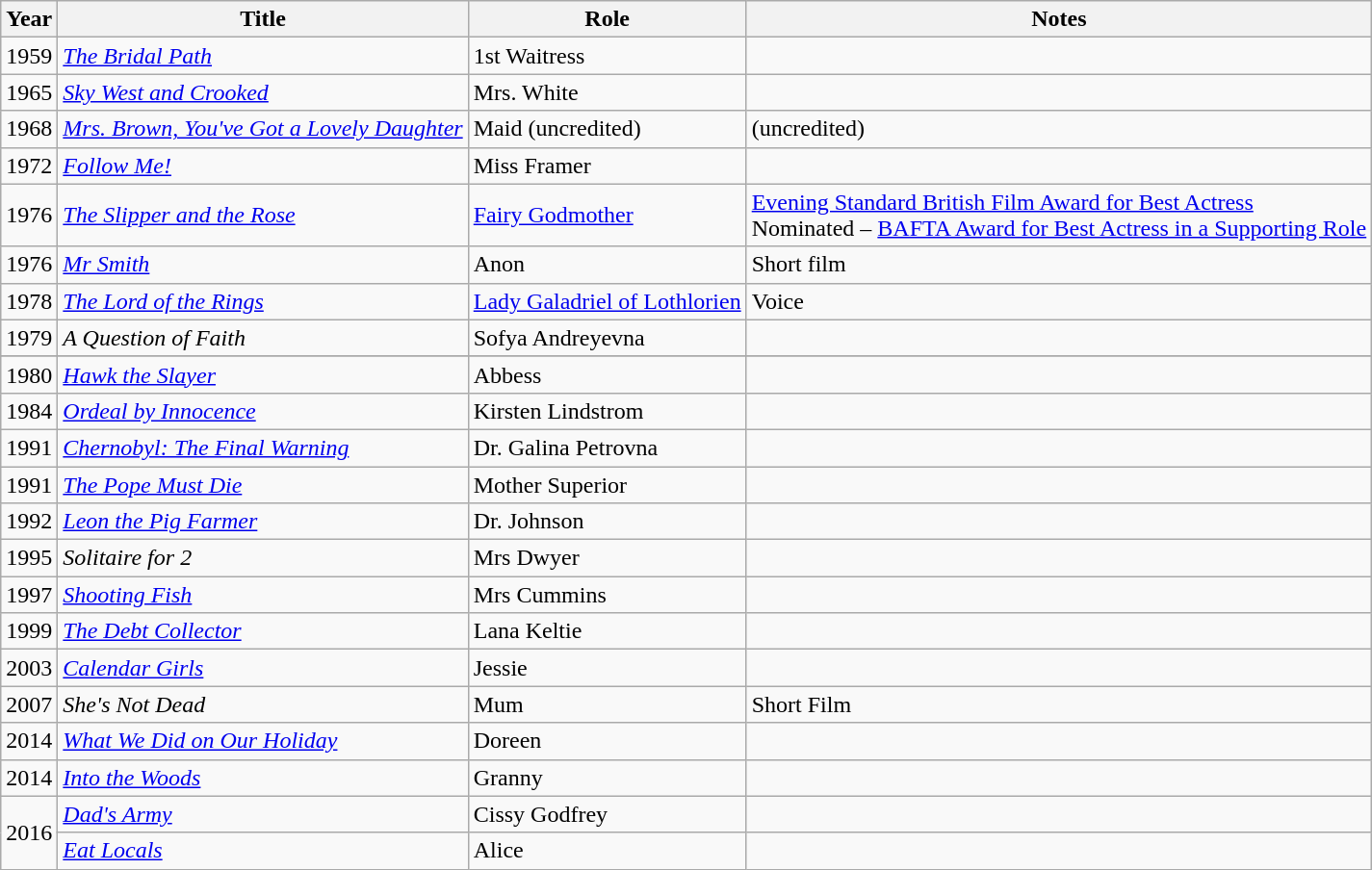<table class="wikitable">
<tr>
<th>Year</th>
<th>Title</th>
<th>Role</th>
<th>Notes</th>
</tr>
<tr>
<td>1959</td>
<td><em><a href='#'>The Bridal Path</a></em></td>
<td>1st Waitress</td>
<td></td>
</tr>
<tr>
<td>1965</td>
<td><em><a href='#'>Sky West and Crooked</a></em></td>
<td>Mrs. White</td>
<td></td>
</tr>
<tr>
<td>1968</td>
<td><em><a href='#'>Mrs. Brown, You've Got a Lovely Daughter</a></em></td>
<td>Maid (uncredited)</td>
<td>(uncredited)</td>
</tr>
<tr>
<td>1972</td>
<td><em><a href='#'>Follow Me!</a></em></td>
<td>Miss Framer</td>
<td></td>
</tr>
<tr>
<td>1976</td>
<td><em><a href='#'>The Slipper and the Rose</a></em></td>
<td><a href='#'>Fairy Godmother</a></td>
<td><a href='#'>Evening Standard British Film Award for Best Actress</a><br>Nominated – <a href='#'>BAFTA Award for Best Actress in a Supporting Role</a></td>
</tr>
<tr>
<td>1976</td>
<td><em><a href='#'>Mr Smith</a></em></td>
<td>Anon</td>
<td>Short film</td>
</tr>
<tr>
<td>1978</td>
<td><em><a href='#'>The Lord of the Rings</a></em></td>
<td><a href='#'>Lady Galadriel of Lothlorien</a></td>
<td>Voice</td>
</tr>
<tr>
<td>1979</td>
<td><em>A Question of Faith</em></td>
<td>Sofya Andreyevna</td>
<td></td>
</tr>
<tr>
</tr>
<tr>
<td>1980</td>
<td><em><a href='#'>Hawk the Slayer</a></em></td>
<td>Abbess</td>
<td></td>
</tr>
<tr>
<td>1984</td>
<td><em><a href='#'>Ordeal by Innocence</a></em></td>
<td>Kirsten Lindstrom</td>
<td></td>
</tr>
<tr>
<td>1991</td>
<td><em><a href='#'>Chernobyl: The Final Warning</a></em></td>
<td>Dr. Galina Petrovna</td>
<td></td>
</tr>
<tr>
<td>1991</td>
<td><em><a href='#'>The Pope Must Die</a></em></td>
<td>Mother Superior</td>
<td></td>
</tr>
<tr>
<td>1992</td>
<td><em><a href='#'>Leon the Pig Farmer</a></em></td>
<td>Dr. Johnson</td>
<td></td>
</tr>
<tr>
<td>1995</td>
<td><em>Solitaire for 2</em></td>
<td>Mrs Dwyer</td>
<td></td>
</tr>
<tr>
<td>1997</td>
<td><em><a href='#'>Shooting Fish</a></em></td>
<td>Mrs Cummins</td>
<td></td>
</tr>
<tr>
<td>1999</td>
<td><em><a href='#'>The Debt Collector</a></em></td>
<td>Lana Keltie</td>
<td></td>
</tr>
<tr>
<td>2003</td>
<td><em><a href='#'>Calendar Girls</a></em></td>
<td>Jessie</td>
<td></td>
</tr>
<tr>
<td>2007</td>
<td><em>She's Not Dead</em></td>
<td>Mum</td>
<td>Short Film</td>
</tr>
<tr>
<td>2014</td>
<td><em><a href='#'>What We Did on Our Holiday</a></em></td>
<td>Doreen</td>
<td></td>
</tr>
<tr>
<td>2014</td>
<td><em><a href='#'>Into the Woods</a></em></td>
<td>Granny</td>
<td></td>
</tr>
<tr>
<td rowspan="2">2016</td>
<td><em><a href='#'>Dad's Army</a></em></td>
<td>Cissy Godfrey</td>
<td></td>
</tr>
<tr>
<td><em><a href='#'>Eat Locals</a></em></td>
<td>Alice</td>
<td></td>
</tr>
</table>
